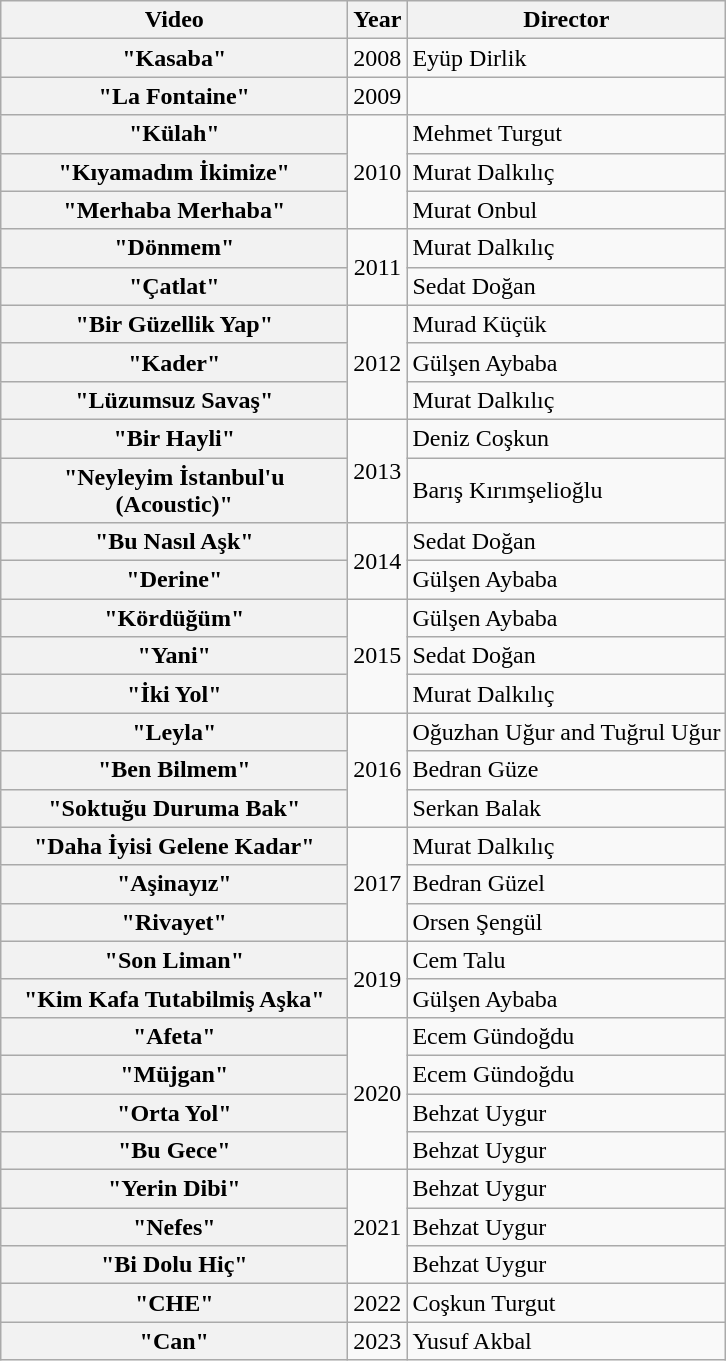<table class="wikitable plainrowheaders">
<tr>
<th scope="col" style="width:14em;">Video</th>
<th scope="col">Year</th>
<th scope="col">Director</th>
</tr>
<tr>
<th scope="row">"Kasaba"</th>
<td align="center">2008</td>
<td>Eyüp Dirlik</td>
</tr>
<tr>
<th scope="row">"La Fontaine"</th>
<td align="center">2009</td>
<td></td>
</tr>
<tr>
<th scope="row">"Külah"</th>
<td align="center" rowspan="3">2010</td>
<td>Mehmet Turgut</td>
</tr>
<tr>
<th scope="row">"Kıyamadım İkimize"</th>
<td>Murat Dalkılıç</td>
</tr>
<tr>
<th scope="row">"Merhaba Merhaba"</th>
<td>Murat Onbul</td>
</tr>
<tr>
<th scope="row">"Dönmem"</th>
<td align="center" rowspan="2">2011</td>
<td>Murat Dalkılıç</td>
</tr>
<tr>
<th scope="row">"Çatlat"</th>
<td>Sedat Doğan</td>
</tr>
<tr>
<th scope="row">"Bir Güzellik Yap"</th>
<td align="center" rowspan="3">2012</td>
<td>Murad Küçük</td>
</tr>
<tr>
<th scope="row">"Kader"</th>
<td>Gülşen Aybaba</td>
</tr>
<tr>
<th scope="row">"Lüzumsuz Savaş"</th>
<td>Murat Dalkılıç</td>
</tr>
<tr>
<th scope="row">"Bir Hayli"</th>
<td align="center" rowspan="2">2013</td>
<td>Deniz Coşkun</td>
</tr>
<tr>
<th scope="row">"Neyleyim İstanbul'u (Acoustic)"</th>
<td>Barış Kırımşelioğlu</td>
</tr>
<tr>
<th scope="row">"Bu Nasıl Aşk"</th>
<td align="center" rowspan="2">2014</td>
<td>Sedat Doğan</td>
</tr>
<tr>
<th scope="row">"Derine"</th>
<td>Gülşen Aybaba</td>
</tr>
<tr>
<th scope="row">"Kördüğüm"</th>
<td align="center" rowspan="3">2015</td>
<td>Gülşen Aybaba</td>
</tr>
<tr>
<th scope="row">"Yani"</th>
<td>Sedat Doğan</td>
</tr>
<tr>
<th scope="row">"İki Yol"</th>
<td>Murat Dalkılıç</td>
</tr>
<tr>
<th scope="row">"Leyla"</th>
<td align="center" rowspan="3">2016</td>
<td>Oğuzhan Uğur and Tuğrul Uğur</td>
</tr>
<tr>
<th scope="row">"Ben Bilmem"</th>
<td>Bedran Güze</td>
</tr>
<tr>
<th scope="row">"Soktuğu Duruma Bak"</th>
<td>Serkan Balak</td>
</tr>
<tr>
<th scope="row">"Daha İyisi Gelene Kadar"</th>
<td align="center" rowspan="3">2017</td>
<td>Murat Dalkılıç</td>
</tr>
<tr>
<th scope="row">"Aşinayız"</th>
<td>Bedran Güzel</td>
</tr>
<tr>
<th scope="row">"Rivayet"</th>
<td>Orsen Şengül</td>
</tr>
<tr>
<th scope="row">"Son Liman"</th>
<td align="center" rowspan="2">2019</td>
<td>Cem Talu</td>
</tr>
<tr>
<th scope="row">"Kim Kafa Tutabilmiş Aşka"</th>
<td>Gülşen Aybaba</td>
</tr>
<tr>
<th scope="row">"Afeta"</th>
<td align="center" rowspan="4">2020</td>
<td>Ecem Gündoğdu</td>
</tr>
<tr>
<th scope="row">"Müjgan"</th>
<td>Ecem Gündoğdu</td>
</tr>
<tr>
<th scope="row">"Orta Yol"</th>
<td>Behzat Uygur</td>
</tr>
<tr>
<th scope="row">"Bu Gece"</th>
<td>Behzat Uygur</td>
</tr>
<tr>
<th scope="row">"Yerin Dibi"</th>
<td align="center" rowspan="3">2021</td>
<td>Behzat Uygur</td>
</tr>
<tr>
<th scope="row">"Nefes"</th>
<td>Behzat Uygur</td>
</tr>
<tr>
<th scope="row">"Bi Dolu Hiç"</th>
<td>Behzat Uygur</td>
</tr>
<tr>
<th scope="row">"CHE"</th>
<td align="center" rowspan="1">2022</td>
<td>Coşkun Turgut</td>
</tr>
<tr>
<th scope="row">"Can"</th>
<td align="center" rowspan="1">2023</td>
<td>Yusuf Akbal</td>
</tr>
</table>
